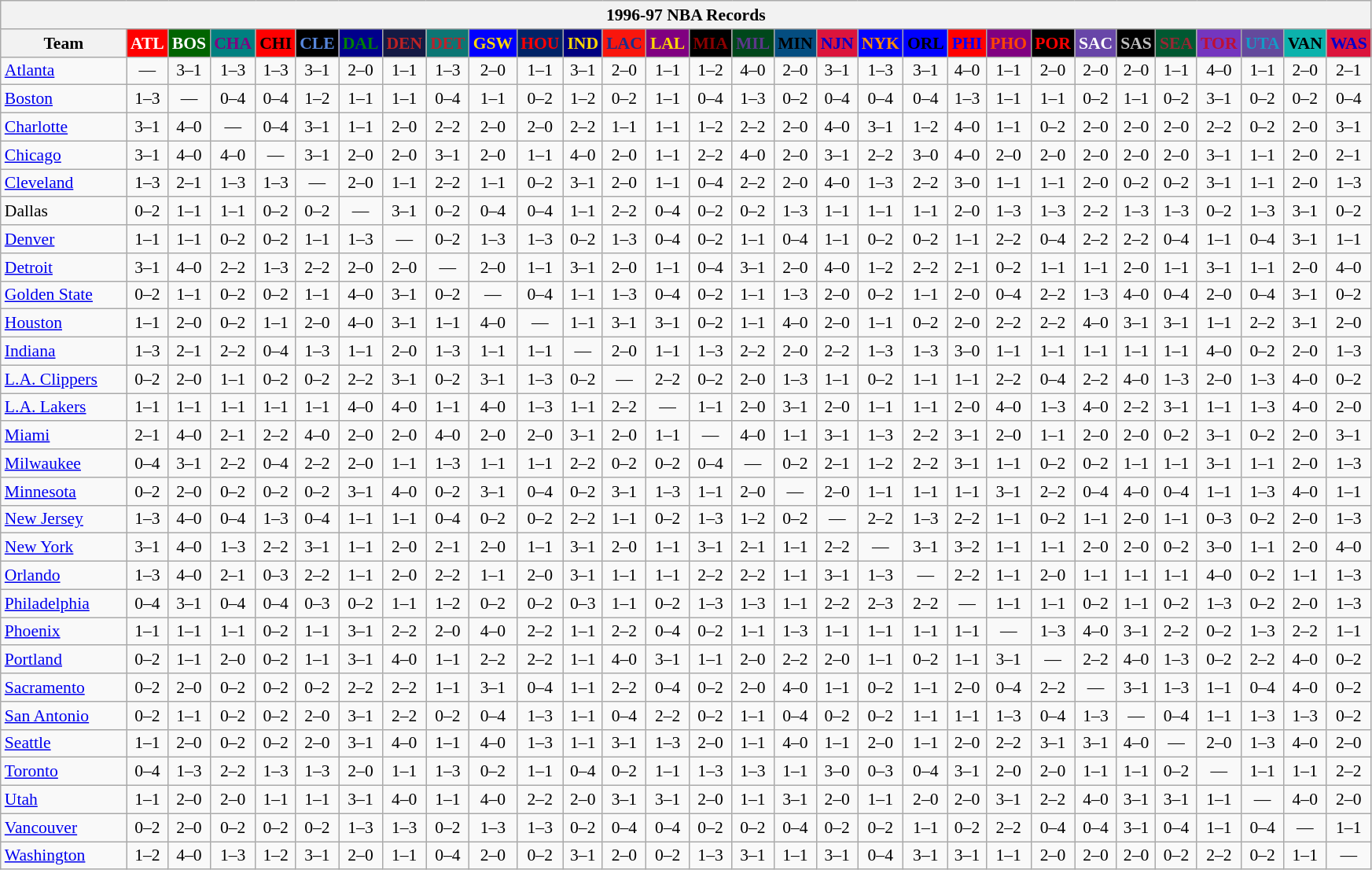<table class="wikitable" style="font-size:90%; text-align:center;">
<tr>
<th colspan=30>1996-97 NBA Records</th>
</tr>
<tr>
<th width=100>Team</th>
<th style="background:#FF0000;color:#FFFFFF;width=35">ATL</th>
<th style="background:#006400;color:#FFFFFF;width=35">BOS</th>
<th style="background:#008080;color:#800080;width=35">CHA</th>
<th style="background:#FF0000;color:#000000;width=35">CHI</th>
<th style="background:#000000;color:#5787DC;width=35">CLE</th>
<th style="background:#00008B;color:#008000;width=35">DAL</th>
<th style="background:#141A44;color:#BC2224;width=35">DEN</th>
<th style="background:#0C7674;color:#BB222C;width=35">DET</th>
<th style="background:#0000FF;color:#FFD700;width=35">GSW</th>
<th style="background:#002366;color:#FF0000;width=35">HOU</th>
<th style="background:#000080;color:#FFD700;width=35">IND</th>
<th style="background:#F9160D;color:#1A2E8B;width=35">LAC</th>
<th style="background:#800080;color:#FFD700;width=35">LAL</th>
<th style="background:#000000;color:#8B0000;width=35">MIA</th>
<th style="background:#00471B;color:#5C378A;width=35">MIL</th>
<th style="background:#044D80;color:#000000;width=35">MIN</th>
<th style="background:#DC143C;color:#0000CD;width=35">NJN</th>
<th style="background:#0000FF;color:#FF8C00;width=35">NYK</th>
<th style="background:#0000FF;color:#000000;width=35">ORL</th>
<th style="background:#FF0000;color:#0000FF;width=35">PHI</th>
<th style="background:#800080;color:#FF4500;width=35">PHO</th>
<th style="background:#000000;color:#FF0000;width=35">POR</th>
<th style="background:#6846A8;color:#FFFFFF;width=35">SAC</th>
<th style="background:#000000;color:#C0C0C0;width=35">SAS</th>
<th style="background:#005831;color:#992634;width=35">SEA</th>
<th style="background:#7436BF;color:#BE0F34;width=35">TOR</th>
<th style="background:#644A9C;color:#149BC7;width=35">UTA</th>
<th style="background:#0CB2AC;color:#000000;width=35">VAN</th>
<th style="background:#DC143C;color:#0000CD;width=35">WAS</th>
</tr>
<tr>
<td style="text-align:left;"><a href='#'>Atlanta</a></td>
<td>—</td>
<td>3–1</td>
<td>1–3</td>
<td>1–3</td>
<td>3–1</td>
<td>2–0</td>
<td>1–1</td>
<td>1–3</td>
<td>2–0</td>
<td>1–1</td>
<td>3–1</td>
<td>2–0</td>
<td>1–1</td>
<td>1–2</td>
<td>4–0</td>
<td>2–0</td>
<td>3–1</td>
<td>1–3</td>
<td>3–1</td>
<td>4–0</td>
<td>1–1</td>
<td>2–0</td>
<td>2–0</td>
<td>2–0</td>
<td>1–1</td>
<td>4–0</td>
<td>1–1</td>
<td>2–0</td>
<td>2–1</td>
</tr>
<tr>
<td style="text-align:left;"><a href='#'>Boston</a></td>
<td>1–3</td>
<td>—</td>
<td>0–4</td>
<td>0–4</td>
<td>1–2</td>
<td>1–1</td>
<td>1–1</td>
<td>0–4</td>
<td>1–1</td>
<td>0–2</td>
<td>1–2</td>
<td>0–2</td>
<td>1–1</td>
<td>0–4</td>
<td>1–3</td>
<td>0–2</td>
<td>0–4</td>
<td>0–4</td>
<td>0–4</td>
<td>1–3</td>
<td>1–1</td>
<td>1–1</td>
<td>0–2</td>
<td>1–1</td>
<td>0–2</td>
<td>3–1</td>
<td>0–2</td>
<td>0–2</td>
<td>0–4</td>
</tr>
<tr>
<td style="text-align:left;"><a href='#'>Charlotte</a></td>
<td>3–1</td>
<td>4–0</td>
<td>—</td>
<td>0–4</td>
<td>3–1</td>
<td>1–1</td>
<td>2–0</td>
<td>2–2</td>
<td>2–0</td>
<td>2–0</td>
<td>2–2</td>
<td>1–1</td>
<td>1–1</td>
<td>1–2</td>
<td>2–2</td>
<td>2–0</td>
<td>4–0</td>
<td>3–1</td>
<td>1–2</td>
<td>4–0</td>
<td>1–1</td>
<td>0–2</td>
<td>2–0</td>
<td>2–0</td>
<td>2–0</td>
<td>2–2</td>
<td>0–2</td>
<td>2–0</td>
<td>3–1</td>
</tr>
<tr>
<td style="text-align:left;"><a href='#'>Chicago</a></td>
<td>3–1</td>
<td>4–0</td>
<td>4–0</td>
<td>—</td>
<td>3–1</td>
<td>2–0</td>
<td>2–0</td>
<td>3–1</td>
<td>2–0</td>
<td>1–1</td>
<td>4–0</td>
<td>2–0</td>
<td>1–1</td>
<td>2–2</td>
<td>4–0</td>
<td>2–0</td>
<td>3–1</td>
<td>2–2</td>
<td>3–0</td>
<td>4–0</td>
<td>2–0</td>
<td>2–0</td>
<td>2–0</td>
<td>2–0</td>
<td>2–0</td>
<td>3–1</td>
<td>1–1</td>
<td>2–0</td>
<td>2–1</td>
</tr>
<tr>
<td style="text-align:left;"><a href='#'>Cleveland</a></td>
<td>1–3</td>
<td>2–1</td>
<td>1–3</td>
<td>1–3</td>
<td>—</td>
<td>2–0</td>
<td>1–1</td>
<td>2–2</td>
<td>1–1</td>
<td>0–2</td>
<td>3–1</td>
<td>2–0</td>
<td>1–1</td>
<td>0–4</td>
<td>2–2</td>
<td>2–0</td>
<td>4–0</td>
<td>1–3</td>
<td>2–2</td>
<td>3–0</td>
<td>1–1</td>
<td>1–1</td>
<td>2–0</td>
<td>0–2</td>
<td>0–2</td>
<td>3–1</td>
<td>1–1</td>
<td>2–0</td>
<td>1–3</td>
</tr>
<tr>
<td style="text-align:left;">Dallas</td>
<td>0–2</td>
<td>1–1</td>
<td>1–1</td>
<td>0–2</td>
<td>0–2</td>
<td>—</td>
<td>3–1</td>
<td>0–2</td>
<td>0–4</td>
<td>0–4</td>
<td>1–1</td>
<td>2–2</td>
<td>0–4</td>
<td>0–2</td>
<td>0–2</td>
<td>1–3</td>
<td>1–1</td>
<td>1–1</td>
<td>1–1</td>
<td>2–0</td>
<td>1–3</td>
<td>1–3</td>
<td>2–2</td>
<td>1–3</td>
<td>1–3</td>
<td>0–2</td>
<td>1–3</td>
<td>3–1</td>
<td>0–2</td>
</tr>
<tr>
<td style="text-align:left;"><a href='#'>Denver</a></td>
<td>1–1</td>
<td>1–1</td>
<td>0–2</td>
<td>0–2</td>
<td>1–1</td>
<td>1–3</td>
<td>—</td>
<td>0–2</td>
<td>1–3</td>
<td>1–3</td>
<td>0–2</td>
<td>1–3</td>
<td>0–4</td>
<td>0–2</td>
<td>1–1</td>
<td>0–4</td>
<td>1–1</td>
<td>0–2</td>
<td>0–2</td>
<td>1–1</td>
<td>2–2</td>
<td>0–4</td>
<td>2–2</td>
<td>2–2</td>
<td>0–4</td>
<td>1–1</td>
<td>0–4</td>
<td>3–1</td>
<td>1–1</td>
</tr>
<tr>
<td style="text-align:left;"><a href='#'>Detroit</a></td>
<td>3–1</td>
<td>4–0</td>
<td>2–2</td>
<td>1–3</td>
<td>2–2</td>
<td>2–0</td>
<td>2–0</td>
<td>—</td>
<td>2–0</td>
<td>1–1</td>
<td>3–1</td>
<td>2–0</td>
<td>1–1</td>
<td>0–4</td>
<td>3–1</td>
<td>2–0</td>
<td>4–0</td>
<td>1–2</td>
<td>2–2</td>
<td>2–1</td>
<td>0–2</td>
<td>1–1</td>
<td>1–1</td>
<td>2–0</td>
<td>1–1</td>
<td>3–1</td>
<td>1–1</td>
<td>2–0</td>
<td>4–0</td>
</tr>
<tr>
<td style="text-align:left;"><a href='#'>Golden State</a></td>
<td>0–2</td>
<td>1–1</td>
<td>0–2</td>
<td>0–2</td>
<td>1–1</td>
<td>4–0</td>
<td>3–1</td>
<td>0–2</td>
<td>—</td>
<td>0–4</td>
<td>1–1</td>
<td>1–3</td>
<td>0–4</td>
<td>0–2</td>
<td>1–1</td>
<td>1–3</td>
<td>2–0</td>
<td>0–2</td>
<td>1–1</td>
<td>2–0</td>
<td>0–4</td>
<td>2–2</td>
<td>1–3</td>
<td>4–0</td>
<td>0–4</td>
<td>2–0</td>
<td>0–4</td>
<td>3–1</td>
<td>0–2</td>
</tr>
<tr>
<td style="text-align:left;"><a href='#'>Houston</a></td>
<td>1–1</td>
<td>2–0</td>
<td>0–2</td>
<td>1–1</td>
<td>2–0</td>
<td>4–0</td>
<td>3–1</td>
<td>1–1</td>
<td>4–0</td>
<td>—</td>
<td>1–1</td>
<td>3–1</td>
<td>3–1</td>
<td>0–2</td>
<td>1–1</td>
<td>4–0</td>
<td>2–0</td>
<td>1–1</td>
<td>0–2</td>
<td>2–0</td>
<td>2–2</td>
<td>2–2</td>
<td>4–0</td>
<td>3–1</td>
<td>3–1</td>
<td>1–1</td>
<td>2–2</td>
<td>3–1</td>
<td>2–0</td>
</tr>
<tr>
<td style="text-align:left;"><a href='#'>Indiana</a></td>
<td>1–3</td>
<td>2–1</td>
<td>2–2</td>
<td>0–4</td>
<td>1–3</td>
<td>1–1</td>
<td>2–0</td>
<td>1–3</td>
<td>1–1</td>
<td>1–1</td>
<td>—</td>
<td>2–0</td>
<td>1–1</td>
<td>1–3</td>
<td>2–2</td>
<td>2–0</td>
<td>2–2</td>
<td>1–3</td>
<td>1–3</td>
<td>3–0</td>
<td>1–1</td>
<td>1–1</td>
<td>1–1</td>
<td>1–1</td>
<td>1–1</td>
<td>4–0</td>
<td>0–2</td>
<td>2–0</td>
<td>1–3</td>
</tr>
<tr>
<td style="text-align:left;"><a href='#'>L.A. Clippers</a></td>
<td>0–2</td>
<td>2–0</td>
<td>1–1</td>
<td>0–2</td>
<td>0–2</td>
<td>2–2</td>
<td>3–1</td>
<td>0–2</td>
<td>3–1</td>
<td>1–3</td>
<td>0–2</td>
<td>—</td>
<td>2–2</td>
<td>0–2</td>
<td>2–0</td>
<td>1–3</td>
<td>1–1</td>
<td>0–2</td>
<td>1–1</td>
<td>1–1</td>
<td>2–2</td>
<td>0–4</td>
<td>2–2</td>
<td>4–0</td>
<td>1–3</td>
<td>2–0</td>
<td>1–3</td>
<td>4–0</td>
<td>0–2</td>
</tr>
<tr>
<td style="text-align:left;"><a href='#'>L.A. Lakers</a></td>
<td>1–1</td>
<td>1–1</td>
<td>1–1</td>
<td>1–1</td>
<td>1–1</td>
<td>4–0</td>
<td>4–0</td>
<td>1–1</td>
<td>4–0</td>
<td>1–3</td>
<td>1–1</td>
<td>2–2</td>
<td>—</td>
<td>1–1</td>
<td>2–0</td>
<td>3–1</td>
<td>2–0</td>
<td>1–1</td>
<td>1–1</td>
<td>2–0</td>
<td>4–0</td>
<td>1–3</td>
<td>4–0</td>
<td>2–2</td>
<td>3–1</td>
<td>1–1</td>
<td>1–3</td>
<td>4–0</td>
<td>2–0</td>
</tr>
<tr>
<td style="text-align:left;"><a href='#'>Miami</a></td>
<td>2–1</td>
<td>4–0</td>
<td>2–1</td>
<td>2–2</td>
<td>4–0</td>
<td>2–0</td>
<td>2–0</td>
<td>4–0</td>
<td>2–0</td>
<td>2–0</td>
<td>3–1</td>
<td>2–0</td>
<td>1–1</td>
<td>—</td>
<td>4–0</td>
<td>1–1</td>
<td>3–1</td>
<td>1–3</td>
<td>2–2</td>
<td>3–1</td>
<td>2–0</td>
<td>1–1</td>
<td>2–0</td>
<td>2–0</td>
<td>0–2</td>
<td>3–1</td>
<td>0–2</td>
<td>2–0</td>
<td>3–1</td>
</tr>
<tr>
<td style="text-align:left;"><a href='#'>Milwaukee</a></td>
<td>0–4</td>
<td>3–1</td>
<td>2–2</td>
<td>0–4</td>
<td>2–2</td>
<td>2–0</td>
<td>1–1</td>
<td>1–3</td>
<td>1–1</td>
<td>1–1</td>
<td>2–2</td>
<td>0–2</td>
<td>0–2</td>
<td>0–4</td>
<td>—</td>
<td>0–2</td>
<td>2–1</td>
<td>1–2</td>
<td>2–2</td>
<td>3–1</td>
<td>1–1</td>
<td>0–2</td>
<td>0–2</td>
<td>1–1</td>
<td>1–1</td>
<td>3–1</td>
<td>1–1</td>
<td>2–0</td>
<td>1–3</td>
</tr>
<tr>
<td style="text-align:left;"><a href='#'>Minnesota</a></td>
<td>0–2</td>
<td>2–0</td>
<td>0–2</td>
<td>0–2</td>
<td>0–2</td>
<td>3–1</td>
<td>4–0</td>
<td>0–2</td>
<td>3–1</td>
<td>0–4</td>
<td>0–2</td>
<td>3–1</td>
<td>1–3</td>
<td>1–1</td>
<td>2–0</td>
<td>—</td>
<td>2–0</td>
<td>1–1</td>
<td>1–1</td>
<td>1–1</td>
<td>3–1</td>
<td>2–2</td>
<td>0–4</td>
<td>4–0</td>
<td>0–4</td>
<td>1–1</td>
<td>1–3</td>
<td>4–0</td>
<td>1–1</td>
</tr>
<tr>
<td style="text-align:left;"><a href='#'>New Jersey</a></td>
<td>1–3</td>
<td>4–0</td>
<td>0–4</td>
<td>1–3</td>
<td>0–4</td>
<td>1–1</td>
<td>1–1</td>
<td>0–4</td>
<td>0–2</td>
<td>0–2</td>
<td>2–2</td>
<td>1–1</td>
<td>0–2</td>
<td>1–3</td>
<td>1–2</td>
<td>0–2</td>
<td>—</td>
<td>2–2</td>
<td>1–3</td>
<td>2–2</td>
<td>1–1</td>
<td>0–2</td>
<td>1–1</td>
<td>2–0</td>
<td>1–1</td>
<td>0–3</td>
<td>0–2</td>
<td>2–0</td>
<td>1–3</td>
</tr>
<tr>
<td style="text-align:left;"><a href='#'>New York</a></td>
<td>3–1</td>
<td>4–0</td>
<td>1–3</td>
<td>2–2</td>
<td>3–1</td>
<td>1–1</td>
<td>2–0</td>
<td>2–1</td>
<td>2–0</td>
<td>1–1</td>
<td>3–1</td>
<td>2–0</td>
<td>1–1</td>
<td>3–1</td>
<td>2–1</td>
<td>1–1</td>
<td>2–2</td>
<td>—</td>
<td>3–1</td>
<td>3–2</td>
<td>1–1</td>
<td>1–1</td>
<td>2–0</td>
<td>2–0</td>
<td>0–2</td>
<td>3–0</td>
<td>1–1</td>
<td>2–0</td>
<td>4–0</td>
</tr>
<tr>
<td style="text-align:left;"><a href='#'>Orlando</a></td>
<td>1–3</td>
<td>4–0</td>
<td>2–1</td>
<td>0–3</td>
<td>2–2</td>
<td>1–1</td>
<td>2–0</td>
<td>2–2</td>
<td>1–1</td>
<td>2–0</td>
<td>3–1</td>
<td>1–1</td>
<td>1–1</td>
<td>2–2</td>
<td>2–2</td>
<td>1–1</td>
<td>3–1</td>
<td>1–3</td>
<td>—</td>
<td>2–2</td>
<td>1–1</td>
<td>2–0</td>
<td>1–1</td>
<td>1–1</td>
<td>1–1</td>
<td>4–0</td>
<td>0–2</td>
<td>1–1</td>
<td>1–3</td>
</tr>
<tr>
<td style="text-align:left;"><a href='#'>Philadelphia</a></td>
<td>0–4</td>
<td>3–1</td>
<td>0–4</td>
<td>0–4</td>
<td>0–3</td>
<td>0–2</td>
<td>1–1</td>
<td>1–2</td>
<td>0–2</td>
<td>0–2</td>
<td>0–3</td>
<td>1–1</td>
<td>0–2</td>
<td>1–3</td>
<td>1–3</td>
<td>1–1</td>
<td>2–2</td>
<td>2–3</td>
<td>2–2</td>
<td>—</td>
<td>1–1</td>
<td>1–1</td>
<td>0–2</td>
<td>1–1</td>
<td>0–2</td>
<td>1–3</td>
<td>0–2</td>
<td>2–0</td>
<td>1–3</td>
</tr>
<tr>
<td style="text-align:left;"><a href='#'>Phoenix</a></td>
<td>1–1</td>
<td>1–1</td>
<td>1–1</td>
<td>0–2</td>
<td>1–1</td>
<td>3–1</td>
<td>2–2</td>
<td>2–0</td>
<td>4–0</td>
<td>2–2</td>
<td>1–1</td>
<td>2–2</td>
<td>0–4</td>
<td>0–2</td>
<td>1–1</td>
<td>1–3</td>
<td>1–1</td>
<td>1–1</td>
<td>1–1</td>
<td>1–1</td>
<td>—</td>
<td>1–3</td>
<td>4–0</td>
<td>3–1</td>
<td>2–2</td>
<td>0–2</td>
<td>1–3</td>
<td>2–2</td>
<td>1–1</td>
</tr>
<tr>
<td style="text-align:left;"><a href='#'>Portland</a></td>
<td>0–2</td>
<td>1–1</td>
<td>2–0</td>
<td>0–2</td>
<td>1–1</td>
<td>3–1</td>
<td>4–0</td>
<td>1–1</td>
<td>2–2</td>
<td>2–2</td>
<td>1–1</td>
<td>4–0</td>
<td>3–1</td>
<td>1–1</td>
<td>2–0</td>
<td>2–2</td>
<td>2–0</td>
<td>1–1</td>
<td>0–2</td>
<td>1–1</td>
<td>3–1</td>
<td>—</td>
<td>2–2</td>
<td>4–0</td>
<td>1–3</td>
<td>0–2</td>
<td>2–2</td>
<td>4–0</td>
<td>0–2</td>
</tr>
<tr>
<td style="text-align:left;"><a href='#'>Sacramento</a></td>
<td>0–2</td>
<td>2–0</td>
<td>0–2</td>
<td>0–2</td>
<td>0–2</td>
<td>2–2</td>
<td>2–2</td>
<td>1–1</td>
<td>3–1</td>
<td>0–4</td>
<td>1–1</td>
<td>2–2</td>
<td>0–4</td>
<td>0–2</td>
<td>2–0</td>
<td>4–0</td>
<td>1–1</td>
<td>0–2</td>
<td>1–1</td>
<td>2–0</td>
<td>0–4</td>
<td>2–2</td>
<td>—</td>
<td>3–1</td>
<td>1–3</td>
<td>1–1</td>
<td>0–4</td>
<td>4–0</td>
<td>0–2</td>
</tr>
<tr>
<td style="text-align:left;"><a href='#'>San Antonio</a></td>
<td>0–2</td>
<td>1–1</td>
<td>0–2</td>
<td>0–2</td>
<td>2–0</td>
<td>3–1</td>
<td>2–2</td>
<td>0–2</td>
<td>0–4</td>
<td>1–3</td>
<td>1–1</td>
<td>0–4</td>
<td>2–2</td>
<td>0–2</td>
<td>1–1</td>
<td>0–4</td>
<td>0–2</td>
<td>0–2</td>
<td>1–1</td>
<td>1–1</td>
<td>1–3</td>
<td>0–4</td>
<td>1–3</td>
<td>—</td>
<td>0–4</td>
<td>1–1</td>
<td>1–3</td>
<td>1–3</td>
<td>0–2</td>
</tr>
<tr>
<td style="text-align:left;"><a href='#'>Seattle</a></td>
<td>1–1</td>
<td>2–0</td>
<td>0–2</td>
<td>0–2</td>
<td>2–0</td>
<td>3–1</td>
<td>4–0</td>
<td>1–1</td>
<td>4–0</td>
<td>1–3</td>
<td>1–1</td>
<td>3–1</td>
<td>1–3</td>
<td>2–0</td>
<td>1–1</td>
<td>4–0</td>
<td>1–1</td>
<td>2–0</td>
<td>1–1</td>
<td>2–0</td>
<td>2–2</td>
<td>3–1</td>
<td>3–1</td>
<td>4–0</td>
<td>—</td>
<td>2–0</td>
<td>1–3</td>
<td>4–0</td>
<td>2–0</td>
</tr>
<tr>
<td style="text-align:left;"><a href='#'>Toronto</a></td>
<td>0–4</td>
<td>1–3</td>
<td>2–2</td>
<td>1–3</td>
<td>1–3</td>
<td>2–0</td>
<td>1–1</td>
<td>1–3</td>
<td>0–2</td>
<td>1–1</td>
<td>0–4</td>
<td>0–2</td>
<td>1–1</td>
<td>1–3</td>
<td>1–3</td>
<td>1–1</td>
<td>3–0</td>
<td>0–3</td>
<td>0–4</td>
<td>3–1</td>
<td>2–0</td>
<td>2–0</td>
<td>1–1</td>
<td>1–1</td>
<td>0–2</td>
<td>—</td>
<td>1–1</td>
<td>1–1</td>
<td>2–2</td>
</tr>
<tr>
<td style="text-align:left;"><a href='#'>Utah</a></td>
<td>1–1</td>
<td>2–0</td>
<td>2–0</td>
<td>1–1</td>
<td>1–1</td>
<td>3–1</td>
<td>4–0</td>
<td>1–1</td>
<td>4–0</td>
<td>2–2</td>
<td>2–0</td>
<td>3–1</td>
<td>3–1</td>
<td>2–0</td>
<td>1–1</td>
<td>3–1</td>
<td>2–0</td>
<td>1–1</td>
<td>2–0</td>
<td>2–0</td>
<td>3–1</td>
<td>2–2</td>
<td>4–0</td>
<td>3–1</td>
<td>3–1</td>
<td>1–1</td>
<td>—</td>
<td>4–0</td>
<td>2–0</td>
</tr>
<tr>
<td style="text-align:left;"><a href='#'>Vancouver</a></td>
<td>0–2</td>
<td>2–0</td>
<td>0–2</td>
<td>0–2</td>
<td>0–2</td>
<td>1–3</td>
<td>1–3</td>
<td>0–2</td>
<td>1–3</td>
<td>1–3</td>
<td>0–2</td>
<td>0–4</td>
<td>0–4</td>
<td>0–2</td>
<td>0–2</td>
<td>0–4</td>
<td>0–2</td>
<td>0–2</td>
<td>1–1</td>
<td>0–2</td>
<td>2–2</td>
<td>0–4</td>
<td>0–4</td>
<td>3–1</td>
<td>0–4</td>
<td>1–1</td>
<td>0–4</td>
<td>—</td>
<td>1–1</td>
</tr>
<tr>
<td style="text-align:left;"><a href='#'>Washington</a></td>
<td>1–2</td>
<td>4–0</td>
<td>1–3</td>
<td>1–2</td>
<td>3–1</td>
<td>2–0</td>
<td>1–1</td>
<td>0–4</td>
<td>2–0</td>
<td>0–2</td>
<td>3–1</td>
<td>2–0</td>
<td>0–2</td>
<td>1–3</td>
<td>3–1</td>
<td>1–1</td>
<td>3–1</td>
<td>0–4</td>
<td>3–1</td>
<td>3–1</td>
<td>1–1</td>
<td>2–0</td>
<td>2–0</td>
<td>2–0</td>
<td>0–2</td>
<td>2–2</td>
<td>0–2</td>
<td>1–1</td>
<td>—</td>
</tr>
</table>
